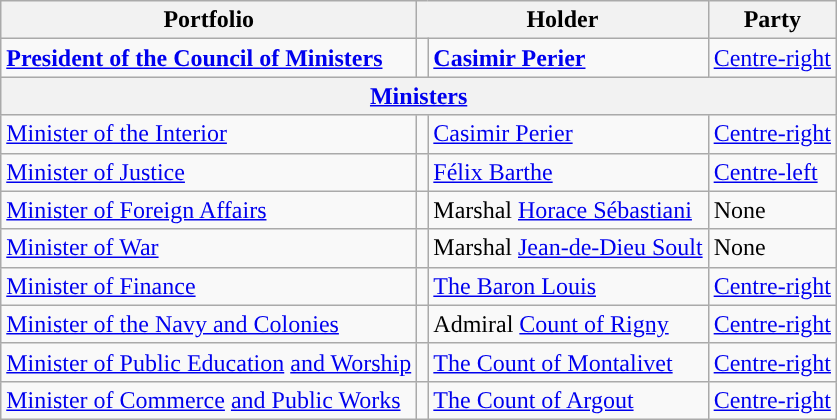<table class="wikitable">
<tr>
<th>Portfolio</th>
<th colspan=2>Holder</th>
<th>Party</th>
</tr>
<tr>
<td><strong><a href='#'>President of the Council of Ministers</a></strong></td>
<td style="background:"></td>
<td><strong><a href='#'>Casimir Perier</a></strong></td>
<td><a href='#'>Centre-right</a></td>
</tr>
<tr>
<th colspan=4 align=center><a href='#'>Ministers</a></th>
</tr>
<tr>
<td><a href='#'>Minister of the Interior</a></td>
<td style="background:"></td>
<td><a href='#'>Casimir Perier</a></td>
<td><a href='#'>Centre-right</a></td>
</tr>
<tr>
<td><a href='#'>Minister of Justice</a></td>
<td style="background:"></td>
<td><a href='#'>Félix Barthe</a></td>
<td><a href='#'>Centre-left</a></td>
</tr>
<tr>
<td><a href='#'>Minister of Foreign Affairs</a></td>
<td style="background:"></td>
<td>Marshal <a href='#'>Horace Sébastiani</a></td>
<td>None</td>
</tr>
<tr>
<td><a href='#'>Minister of War</a></td>
<td style="background:"></td>
<td>Marshal <a href='#'>Jean-de-Dieu Soult</a></td>
<td>None</td>
</tr>
<tr>
<td><a href='#'>Minister of Finance</a></td>
<td style="background:"></td>
<td><a href='#'>The Baron Louis</a></td>
<td><a href='#'>Centre-right</a></td>
</tr>
<tr>
<td><a href='#'>Minister of the Navy and Colonies</a></td>
<td style="background:"></td>
<td>Admiral <a href='#'>Count of Rigny</a></td>
<td><a href='#'>Centre-right</a></td>
</tr>
<tr>
<td><a href='#'>Minister of Public Education</a> <a href='#'>and Worship</a></td>
<td style="background:"></td>
<td><a href='#'>The Count of Montalivet</a></td>
<td><a href='#'>Centre-right</a></td>
</tr>
<tr>
<td><a href='#'>Minister of Commerce</a> <a href='#'>and Public Works</a></td>
<td style="background:"></td>
<td><a href='#'>The Count of Argout</a></td>
<td><a href='#'>Centre-right</a></td>
</tr>
</table>
